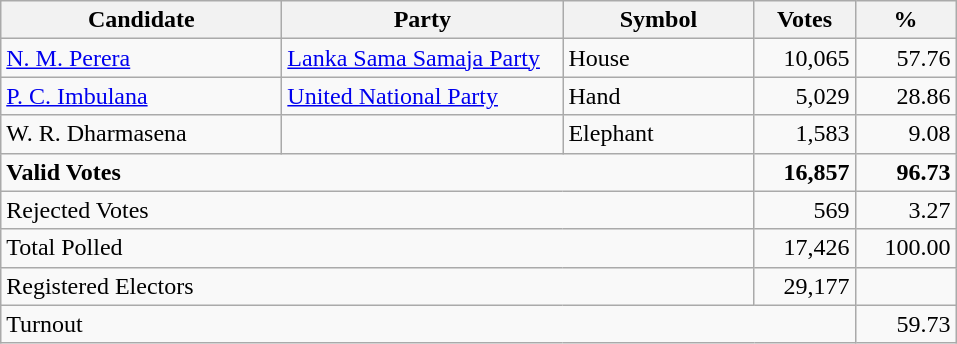<table class="wikitable" border="1" style="text-align:right;">
<tr>
<th align=left width="180">Candidate</th>
<th align=left width="180">Party</th>
<th align=left width="120">Symbol</th>
<th align=left width="60">Votes</th>
<th align=left width="60">%</th>
</tr>
<tr>
<td align=left><a href='#'>N. M. Perera</a></td>
<td align=left><a href='#'>Lanka Sama Samaja Party</a></td>
<td align=left>House</td>
<td align=right>10,065</td>
<td align=right>57.76</td>
</tr>
<tr>
<td align=left><a href='#'>P. C. Imbulana</a></td>
<td align=left><a href='#'>United National Party</a></td>
<td align=left>Hand</td>
<td align=right>5,029</td>
<td align=right>28.86</td>
</tr>
<tr>
<td align=left>W. R. Dharmasena</td>
<td></td>
<td align=left>Elephant</td>
<td align=right>1,583</td>
<td align=right>9.08</td>
</tr>
<tr>
<td align=left colspan=3><strong>Valid Votes</strong></td>
<td align=right><strong>16,857</strong></td>
<td align=right><strong>96.73</strong></td>
</tr>
<tr>
<td align=left colspan=3>Rejected Votes</td>
<td align=right>569</td>
<td align=right>3.27</td>
</tr>
<tr>
<td align=left colspan=3>Total Polled</td>
<td align=right>17,426</td>
<td align=right>100.00</td>
</tr>
<tr>
<td align=left colspan=3>Registered Electors</td>
<td align=right>29,177</td>
<td></td>
</tr>
<tr>
<td align=left colspan=4>Turnout</td>
<td align=right>59.73</td>
</tr>
</table>
